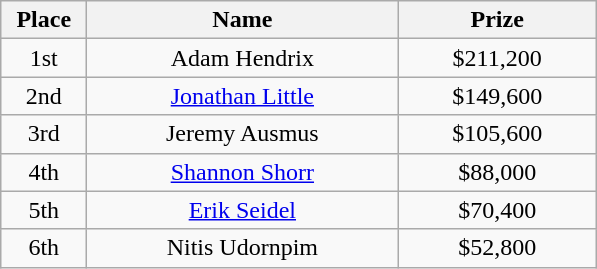<table class="wikitable">
<tr>
<th width="50">Place</th>
<th width="200">Name</th>
<th width="125">Prize</th>
</tr>
<tr>
<td align="center">1st</td>
<td align="center"> Adam Hendrix</td>
<td align="center">$211,200</td>
</tr>
<tr>
<td align="center">2nd</td>
<td align="center"> <a href='#'>Jonathan Little</a></td>
<td align="center">$149,600</td>
</tr>
<tr>
<td align="center">3rd</td>
<td align="center"> Jeremy Ausmus</td>
<td align="center">$105,600</td>
</tr>
<tr>
<td align="center">4th</td>
<td align="center"> <a href='#'>Shannon Shorr</a></td>
<td align="center">$88,000</td>
</tr>
<tr>
<td align="center">5th</td>
<td align="center"> <a href='#'>Erik Seidel</a></td>
<td align="center">$70,400</td>
</tr>
<tr>
<td align="center">6th</td>
<td align="center"> Nitis Udornpim</td>
<td align="center">$52,800</td>
</tr>
</table>
